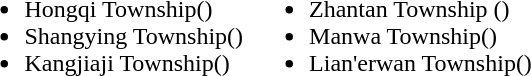<table>
<tr>
<td valign="top"><br><ul><li>Hongqi Township()</li><li>Shangying Township()</li><li>Kangjiaji Township()</li></ul></td>
<td valign="top"><br><ul><li>Zhantan Township ()</li><li>Manwa Township()</li><li>Lian'erwan Township()</li></ul></td>
</tr>
</table>
